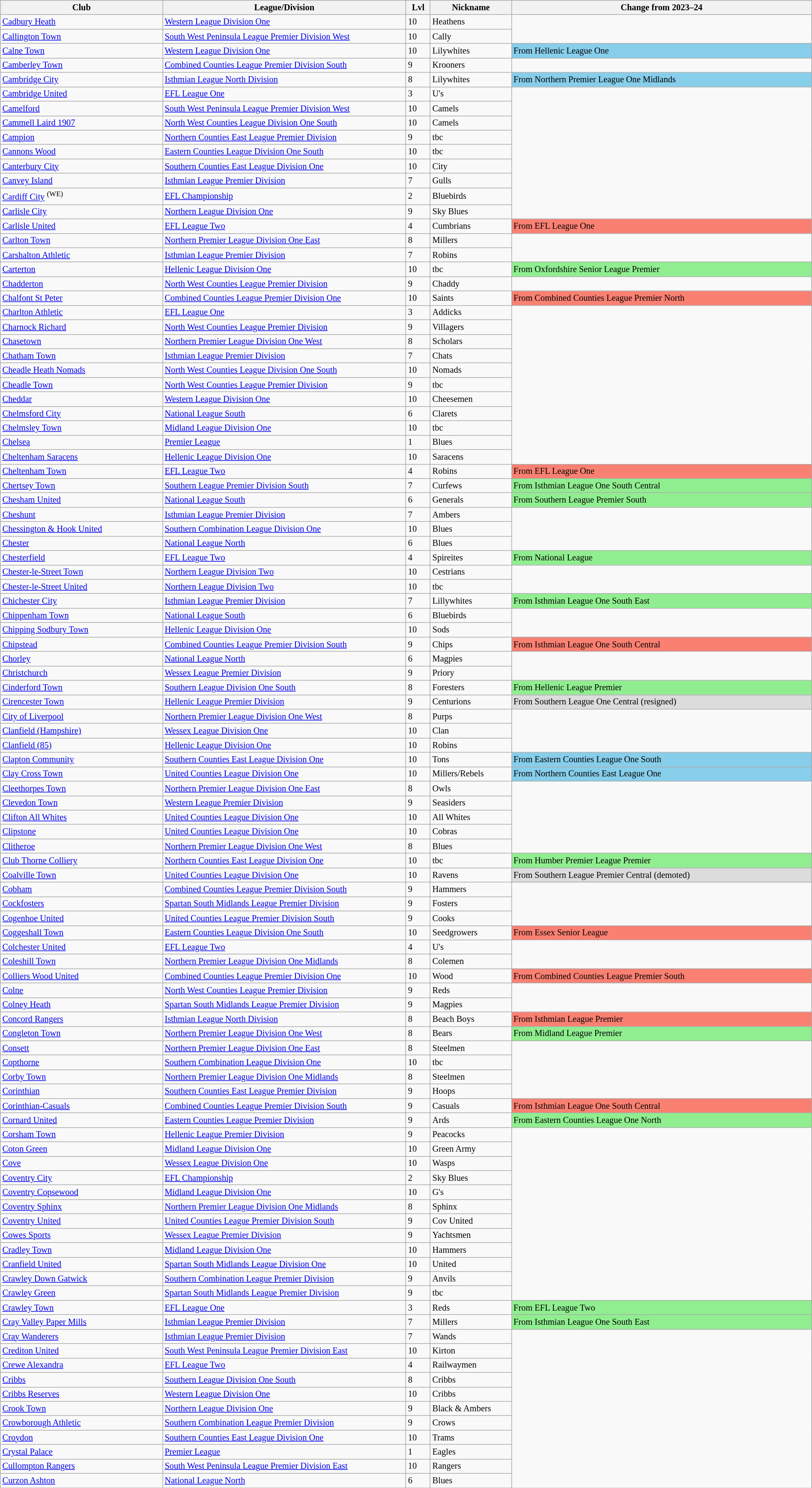<table class="wikitable sortable" width=100% style="font-size:85%">
<tr>
<th width=20%>Club</th>
<th width=30%>League/Division</th>
<th width=3%>Lvl</th>
<th width=10%>Nickname</th>
<th width=37%>Change from 2023–24</th>
</tr>
<tr>
<td><a href='#'>Cadbury Heath</a></td>
<td><a href='#'>Western League Division One</a></td>
<td>10</td>
<td>Heathens</td>
</tr>
<tr>
<td><a href='#'>Callington Town</a></td>
<td><a href='#'>South West Peninsula League Premier Division West</a></td>
<td>10</td>
<td>Cally</td>
</tr>
<tr>
<td><a href='#'>Calne Town</a></td>
<td><a href='#'>Western League Division One</a></td>
<td>10</td>
<td>Lilywhites</td>
<td style="background:skyblue">From Hellenic League One</td>
</tr>
<tr>
<td><a href='#'>Camberley Town</a></td>
<td><a href='#'>Combined Counties League Premier Division South</a></td>
<td>9</td>
<td>Krooners</td>
</tr>
<tr>
<td><a href='#'>Cambridge City</a></td>
<td><a href='#'>Isthmian League North Division</a></td>
<td>8</td>
<td>Lilywhites</td>
<td style="background:skyblue">From Northern Premier League One Midlands</td>
</tr>
<tr>
<td><a href='#'>Cambridge United</a></td>
<td><a href='#'>EFL League One</a></td>
<td>3</td>
<td>U's</td>
</tr>
<tr>
<td><a href='#'>Camelford</a></td>
<td><a href='#'>South West Peninsula League Premier Division West</a></td>
<td>10</td>
<td>Camels</td>
</tr>
<tr>
<td><a href='#'>Cammell Laird 1907</a></td>
<td><a href='#'>North West Counties League Division One South</a></td>
<td>10</td>
<td>Camels</td>
</tr>
<tr>
<td><a href='#'>Campion</a></td>
<td><a href='#'>Northern Counties East League Premier Division</a></td>
<td>9</td>
<td>tbc</td>
</tr>
<tr>
<td><a href='#'>Cannons Wood</a></td>
<td><a href='#'>Eastern Counties League Division One South</a></td>
<td>10</td>
<td>tbc</td>
</tr>
<tr>
<td><a href='#'>Canterbury City</a></td>
<td><a href='#'>Southern Counties East League Division One</a></td>
<td>10</td>
<td>City</td>
</tr>
<tr>
<td><a href='#'>Canvey Island</a></td>
<td><a href='#'>Isthmian League Premier Division</a></td>
<td>7</td>
<td>Gulls</td>
</tr>
<tr>
<td><a href='#'>Cardiff City</a> <sup>(WE)</sup></td>
<td><a href='#'>EFL Championship</a></td>
<td>2</td>
<td>Bluebirds</td>
</tr>
<tr>
<td><a href='#'>Carlisle City</a></td>
<td><a href='#'>Northern League Division One</a></td>
<td>9</td>
<td>Sky Blues</td>
</tr>
<tr>
<td><a href='#'>Carlisle United</a></td>
<td><a href='#'>EFL League Two</a></td>
<td>4</td>
<td>Cumbrians</td>
<td style="background:salmon">From EFL League One</td>
</tr>
<tr>
<td><a href='#'>Carlton Town</a></td>
<td><a href='#'>Northern Premier League Division One East</a></td>
<td>8</td>
<td>Millers</td>
</tr>
<tr>
<td><a href='#'>Carshalton Athletic</a></td>
<td><a href='#'>Isthmian League Premier Division</a></td>
<td>7</td>
<td>Robins</td>
</tr>
<tr>
<td><a href='#'>Carterton</a></td>
<td><a href='#'>Hellenic League Division One</a></td>
<td>10</td>
<td>tbc</td>
<td style="background:lightgreen">From Oxfordshire Senior League Premier</td>
</tr>
<tr>
<td><a href='#'>Chadderton</a></td>
<td><a href='#'>North West Counties League Premier Division</a></td>
<td>9</td>
<td>Chaddy</td>
</tr>
<tr>
<td><a href='#'>Chalfont St Peter</a></td>
<td><a href='#'>Combined Counties League Premier Division One</a></td>
<td>10</td>
<td>Saints</td>
<td style="background:salmon">From Combined Counties League Premier North</td>
</tr>
<tr>
<td><a href='#'>Charlton Athletic</a></td>
<td><a href='#'>EFL League One</a></td>
<td>3</td>
<td>Addicks</td>
</tr>
<tr>
<td><a href='#'>Charnock Richard</a></td>
<td><a href='#'>North West Counties League Premier Division</a></td>
<td>9</td>
<td>Villagers</td>
</tr>
<tr>
<td><a href='#'>Chasetown</a></td>
<td><a href='#'>Northern Premier League Division One West</a></td>
<td>8</td>
<td>Scholars</td>
</tr>
<tr>
<td><a href='#'>Chatham Town</a></td>
<td><a href='#'>Isthmian League Premier Division</a></td>
<td>7</td>
<td>Chats</td>
</tr>
<tr>
<td><a href='#'>Cheadle Heath Nomads</a></td>
<td><a href='#'>North West Counties League Division One South</a></td>
<td>10</td>
<td>Nomads</td>
</tr>
<tr>
<td><a href='#'>Cheadle Town</a></td>
<td><a href='#'>North West Counties League Premier Division</a></td>
<td>9</td>
<td>tbc</td>
</tr>
<tr>
<td><a href='#'>Cheddar</a></td>
<td><a href='#'>Western League Division One</a></td>
<td>10</td>
<td>Cheesemen</td>
</tr>
<tr>
<td><a href='#'>Chelmsford City</a></td>
<td><a href='#'>National League South</a></td>
<td>6</td>
<td>Clarets</td>
</tr>
<tr>
<td><a href='#'>Chelmsley Town</a></td>
<td><a href='#'>Midland League Division One</a></td>
<td>10</td>
<td>tbc</td>
</tr>
<tr>
<td><a href='#'>Chelsea</a></td>
<td><a href='#'>Premier League</a></td>
<td>1</td>
<td>Blues</td>
</tr>
<tr>
<td><a href='#'>Cheltenham Saracens</a></td>
<td><a href='#'>Hellenic League Division One</a></td>
<td>10</td>
<td>Saracens</td>
</tr>
<tr>
<td><a href='#'>Cheltenham Town</a></td>
<td><a href='#'>EFL League Two</a></td>
<td>4</td>
<td>Robins</td>
<td style="background:salmon">From EFL League One</td>
</tr>
<tr>
<td><a href='#'>Chertsey Town</a></td>
<td><a href='#'>Southern League Premier Division South</a></td>
<td>7</td>
<td>Curfews</td>
<td style="background:lightgreen">From Isthmian League One South Central</td>
</tr>
<tr>
<td><a href='#'>Chesham United</a></td>
<td><a href='#'>National League South</a></td>
<td>6</td>
<td>Generals</td>
<td style="background:lightgreen">From Southern League Premier South</td>
</tr>
<tr>
<td><a href='#'>Cheshunt</a></td>
<td><a href='#'>Isthmian League Premier Division</a></td>
<td>7</td>
<td>Ambers</td>
</tr>
<tr>
<td><a href='#'>Chessington & Hook United</a></td>
<td><a href='#'>Southern Combination League Division One</a></td>
<td>10</td>
<td>Blues</td>
</tr>
<tr>
<td><a href='#'>Chester</a></td>
<td><a href='#'>National League North</a></td>
<td>6</td>
<td>Blues</td>
</tr>
<tr>
<td><a href='#'>Chesterfield</a></td>
<td><a href='#'>EFL League Two</a></td>
<td>4</td>
<td>Spireites</td>
<td style="background:lightgreen">From National League</td>
</tr>
<tr>
<td><a href='#'>Chester-le-Street Town</a></td>
<td><a href='#'>Northern League Division Two</a></td>
<td>10</td>
<td>Cestrians</td>
</tr>
<tr>
<td><a href='#'>Chester-le-Street United</a></td>
<td><a href='#'>Northern League Division Two</a></td>
<td>10</td>
<td>tbc</td>
</tr>
<tr>
<td><a href='#'>Chichester City</a></td>
<td><a href='#'>Isthmian League Premier Division</a></td>
<td>7</td>
<td>Lillywhites</td>
<td style="background:lightgreen">From Isthmian League One South East</td>
</tr>
<tr>
<td><a href='#'>Chippenham Town</a></td>
<td><a href='#'>National League South</a></td>
<td>6</td>
<td>Bluebirds</td>
</tr>
<tr>
<td><a href='#'>Chipping Sodbury Town</a></td>
<td><a href='#'>Hellenic League Division One</a></td>
<td>10</td>
<td>Sods</td>
</tr>
<tr>
<td><a href='#'>Chipstead</a></td>
<td><a href='#'>Combined Counties League Premier Division South</a></td>
<td>9</td>
<td>Chips</td>
<td style="background:salmon">From Isthmian League One South Central</td>
</tr>
<tr>
<td><a href='#'>Chorley</a></td>
<td><a href='#'>National League North</a></td>
<td>6</td>
<td>Magpies</td>
</tr>
<tr>
<td><a href='#'>Christchurch</a></td>
<td><a href='#'>Wessex League Premier Division</a></td>
<td>9</td>
<td>Priory</td>
</tr>
<tr>
<td><a href='#'>Cinderford Town</a></td>
<td><a href='#'>Southern League Division One South</a></td>
<td>8</td>
<td>Foresters</td>
<td style="background:lightgreen">From Hellenic League Premier</td>
</tr>
<tr>
<td><a href='#'>Cirencester Town</a></td>
<td><a href='#'>Hellenic League Premier Division</a></td>
<td>9</td>
<td>Centurions</td>
<td style="background:gainsboro">From Southern League One Central (resigned)</td>
</tr>
<tr>
<td><a href='#'>City of Liverpool</a></td>
<td><a href='#'>Northern Premier League Division One West</a></td>
<td>8</td>
<td>Purps</td>
</tr>
<tr>
<td><a href='#'>Clanfield (Hampshire)</a></td>
<td><a href='#'>Wessex League Division One</a></td>
<td>10</td>
<td>Clan</td>
</tr>
<tr>
<td><a href='#'>Clanfield (85)</a></td>
<td><a href='#'>Hellenic League Division One</a></td>
<td>10</td>
<td>Robins</td>
</tr>
<tr>
<td><a href='#'>Clapton Community</a></td>
<td><a href='#'>Southern Counties East League Division One</a></td>
<td>10</td>
<td>Tons</td>
<td style="background:skyblue">From Eastern Counties League One South</td>
</tr>
<tr>
<td><a href='#'>Clay Cross Town</a></td>
<td><a href='#'>United Counties League Division One</a></td>
<td>10</td>
<td>Millers/Rebels</td>
<td style="background:skyblue">From Northern Counties East League One</td>
</tr>
<tr>
<td><a href='#'>Cleethorpes Town</a></td>
<td><a href='#'>Northern Premier League Division One East</a></td>
<td>8</td>
<td>Owls</td>
</tr>
<tr>
<td><a href='#'>Clevedon Town</a></td>
<td><a href='#'>Western League Premier Division</a></td>
<td>9</td>
<td>Seasiders</td>
</tr>
<tr>
<td><a href='#'>Clifton All Whites</a></td>
<td><a href='#'>United Counties League Division One</a></td>
<td>10</td>
<td>All Whites</td>
</tr>
<tr>
<td><a href='#'>Clipstone</a></td>
<td><a href='#'>United Counties League Division One</a></td>
<td>10</td>
<td>Cobras</td>
</tr>
<tr>
<td><a href='#'>Clitheroe</a></td>
<td><a href='#'>Northern Premier League Division One West</a></td>
<td>8</td>
<td>Blues</td>
</tr>
<tr>
<td><a href='#'>Club Thorne Colliery</a></td>
<td><a href='#'>Northern Counties East League Division One</a></td>
<td>10</td>
<td>tbc</td>
<td style="background:lightgreen">From Humber Premier League Premier</td>
</tr>
<tr>
<td><a href='#'>Coalville Town</a></td>
<td><a href='#'>United Counties League Division One</a></td>
<td>10</td>
<td>Ravens</td>
<td style="background:gainsboro">From Southern League Premier Central (demoted)</td>
</tr>
<tr>
<td><a href='#'>Cobham</a></td>
<td><a href='#'>Combined Counties League Premier Division South</a></td>
<td>9</td>
<td>Hammers</td>
</tr>
<tr>
<td><a href='#'>Cockfosters</a></td>
<td><a href='#'>Spartan South Midlands League Premier Division</a></td>
<td>9</td>
<td>Fosters</td>
</tr>
<tr>
<td><a href='#'>Cogenhoe United</a></td>
<td><a href='#'>United Counties League Premier Division South</a></td>
<td>9</td>
<td>Cooks</td>
</tr>
<tr>
<td><a href='#'>Coggeshall Town</a></td>
<td><a href='#'>Eastern Counties League Division One South</a></td>
<td>10</td>
<td>Seedgrowers</td>
<td style="background:salmon">From Essex Senior League</td>
</tr>
<tr>
<td><a href='#'>Colchester United</a></td>
<td><a href='#'>EFL League Two</a></td>
<td>4</td>
<td>U's</td>
</tr>
<tr>
<td><a href='#'>Coleshill Town</a></td>
<td><a href='#'>Northern Premier League Division One Midlands</a></td>
<td>8</td>
<td>Colemen</td>
</tr>
<tr>
<td><a href='#'>Colliers Wood United</a></td>
<td><a href='#'>Combined Counties League Premier Division One</a></td>
<td>10</td>
<td>Wood</td>
<td style="background:salmon">From Combined Counties League Premier South</td>
</tr>
<tr>
<td><a href='#'>Colne</a></td>
<td><a href='#'>North West Counties League Premier Division</a></td>
<td>9</td>
<td>Reds</td>
</tr>
<tr>
<td><a href='#'>Colney Heath</a></td>
<td><a href='#'>Spartan South Midlands League Premier Division</a></td>
<td>9</td>
<td>Magpies</td>
</tr>
<tr>
<td><a href='#'>Concord Rangers</a></td>
<td><a href='#'>Isthmian League North Division</a></td>
<td>8</td>
<td>Beach Boys</td>
<td style="background:salmon">From Isthmian League Premier</td>
</tr>
<tr>
<td><a href='#'>Congleton Town</a></td>
<td><a href='#'>Northern Premier League Division One West</a></td>
<td>8</td>
<td>Bears</td>
<td style="background:lightgreen">From Midland League Premier</td>
</tr>
<tr>
<td><a href='#'>Consett</a></td>
<td><a href='#'>Northern Premier League Division One East</a></td>
<td>8</td>
<td>Steelmen</td>
</tr>
<tr>
<td><a href='#'>Copthorne</a></td>
<td><a href='#'>Southern Combination League Division One</a></td>
<td>10</td>
<td>tbc</td>
</tr>
<tr>
<td><a href='#'>Corby Town</a></td>
<td><a href='#'>Northern Premier League Division One Midlands</a></td>
<td>8</td>
<td>Steelmen</td>
</tr>
<tr>
<td><a href='#'>Corinthian</a></td>
<td><a href='#'>Southern Counties East League Premier Division</a></td>
<td>9</td>
<td>Hoops</td>
</tr>
<tr>
<td><a href='#'>Corinthian-Casuals</a></td>
<td><a href='#'>Combined Counties League Premier Division South</a></td>
<td>9</td>
<td>Casuals</td>
<td style="background:salmon">From Isthmian League One South Central</td>
</tr>
<tr>
<td><a href='#'>Cornard United</a></td>
<td><a href='#'>Eastern Counties League Premier Division</a></td>
<td>9</td>
<td>Ards</td>
<td style="background:lightgreen">From Eastern Counties League One North</td>
</tr>
<tr>
<td><a href='#'>Corsham Town</a></td>
<td><a href='#'>Hellenic League Premier Division</a></td>
<td>9</td>
<td>Peacocks</td>
</tr>
<tr>
<td><a href='#'>Coton Green</a></td>
<td><a href='#'>Midland League Division One</a></td>
<td>10</td>
<td>Green Army</td>
</tr>
<tr>
<td><a href='#'>Cove</a></td>
<td><a href='#'>Wessex League Division One</a></td>
<td>10</td>
<td>Wasps</td>
</tr>
<tr>
<td><a href='#'>Coventry City</a></td>
<td><a href='#'>EFL Championship</a></td>
<td>2</td>
<td>Sky Blues</td>
</tr>
<tr>
<td><a href='#'>Coventry Copsewood</a></td>
<td><a href='#'>Midland League Division One</a></td>
<td>10</td>
<td>G's</td>
</tr>
<tr>
<td><a href='#'>Coventry Sphinx</a></td>
<td><a href='#'>Northern Premier League Division One Midlands</a></td>
<td>8</td>
<td>Sphinx</td>
</tr>
<tr>
<td><a href='#'>Coventry United</a></td>
<td><a href='#'>United Counties League Premier Division South</a></td>
<td>9</td>
<td>Cov United</td>
</tr>
<tr>
<td><a href='#'>Cowes Sports</a></td>
<td><a href='#'>Wessex League Premier Division</a></td>
<td>9</td>
<td>Yachtsmen</td>
</tr>
<tr>
<td><a href='#'>Cradley Town</a></td>
<td><a href='#'>Midland League Division One</a></td>
<td>10</td>
<td>Hammers</td>
</tr>
<tr>
<td><a href='#'>Cranfield United</a></td>
<td><a href='#'>Spartan South Midlands League Division One</a></td>
<td>10</td>
<td>United</td>
</tr>
<tr>
<td><a href='#'>Crawley Down Gatwick</a></td>
<td><a href='#'>Southern Combination League Premier Division</a></td>
<td>9</td>
<td>Anvils</td>
</tr>
<tr>
<td><a href='#'>Crawley Green</a></td>
<td><a href='#'>Spartan South Midlands League Premier Division</a></td>
<td>9</td>
<td>tbc</td>
</tr>
<tr>
<td><a href='#'>Crawley Town</a></td>
<td><a href='#'>EFL League One</a></td>
<td>3</td>
<td>Reds</td>
<td style="background:lightgreen">From EFL League Two</td>
</tr>
<tr>
<td><a href='#'>Cray Valley Paper Mills</a></td>
<td><a href='#'>Isthmian League Premier Division</a></td>
<td>7</td>
<td>Millers</td>
<td style="background:lightgreen">From Isthmian League One South East</td>
</tr>
<tr>
<td><a href='#'>Cray Wanderers</a></td>
<td><a href='#'>Isthmian League Premier Division</a></td>
<td>7</td>
<td>Wands</td>
</tr>
<tr>
<td><a href='#'>Crediton United</a></td>
<td><a href='#'>South West Peninsula League Premier Division East</a></td>
<td>10</td>
<td>Kirton</td>
</tr>
<tr>
<td><a href='#'>Crewe Alexandra</a></td>
<td><a href='#'>EFL League Two</a></td>
<td>4</td>
<td>Railwaymen</td>
</tr>
<tr>
<td><a href='#'>Cribbs</a></td>
<td><a href='#'>Southern League Division One South</a></td>
<td>8</td>
<td>Cribbs</td>
</tr>
<tr>
<td><a href='#'>Cribbs Reserves</a></td>
<td><a href='#'>Western League Division One</a></td>
<td>10</td>
<td>Cribbs</td>
</tr>
<tr>
<td><a href='#'>Crook Town</a></td>
<td><a href='#'>Northern League Division One</a></td>
<td>9</td>
<td>Black & Ambers</td>
</tr>
<tr>
<td><a href='#'>Crowborough Athletic</a></td>
<td><a href='#'>Southern Combination League Premier Division</a></td>
<td>9</td>
<td>Crows</td>
</tr>
<tr>
<td><a href='#'>Croydon</a></td>
<td><a href='#'>Southern Counties East League Division One</a></td>
<td>10</td>
<td>Trams</td>
</tr>
<tr>
<td><a href='#'>Crystal Palace</a></td>
<td><a href='#'>Premier League</a></td>
<td>1</td>
<td>Eagles</td>
</tr>
<tr>
<td><a href='#'>Cullompton Rangers</a></td>
<td><a href='#'>South West Peninsula League Premier Division East</a></td>
<td>10</td>
<td>Rangers</td>
</tr>
<tr>
<td><a href='#'>Curzon Ashton</a></td>
<td><a href='#'>National League North</a></td>
<td>6</td>
<td>Blues</td>
</tr>
<tr>
</tr>
</table>
